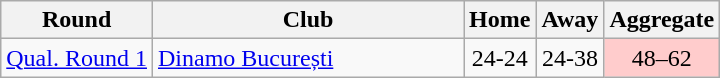<table class="wikitable">
<tr>
<th>Round</th>
<th width="200">Club</th>
<th>Home</th>
<th>Away</th>
<th>Aggregate</th>
</tr>
<tr>
<td><a href='#'>Qual. Round 1</a></td>
<td> <a href='#'>Dinamo București</a></td>
<td style="text-align:center;">24-24</td>
<td style="text-align:center;">24-38</td>
<td style="text-align:center;" bgcolor="#ffcccc">48–62</td>
</tr>
</table>
